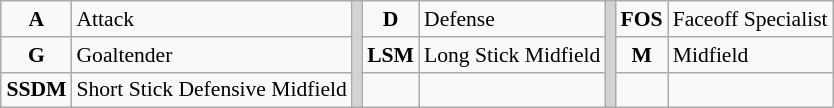<table class="wikitable" style="font-size:90%; margin-left: auto; margin-right: auto; border: none;">
<tr>
<td style="text-align:center;"><strong>A</strong></td>
<td style="text-align:left;">Attack</td>
<td rowSpan="3" style="background-color:lightgrey;"></td>
<td style="text-align:center;"><strong>D</strong></td>
<td style="text-align:left;">Defense</td>
<td rowSpan="3" style="background-color:lightgrey;"></td>
<td style="text-align:center;"><strong>FOS</strong></td>
<td style="text-align:left;">Faceoff Specialist</td>
</tr>
<tr>
<td style="text-align:center;"><strong>G</strong></td>
<td style="text-align:left;">Goaltender</td>
<td style="text-align:center;"><strong>LSM</strong></td>
<td style="text-align:left;">Long Stick Midfield</td>
<td style="text-align:center;"><strong>M</strong></td>
<td style="text-align:left;">Midfield</td>
</tr>
<tr>
<td style="text-align:center;"><strong>SSDM</strong></td>
<td style="text-align:left;">Short Stick Defensive Midfield</td>
<td style="text-align:center;"> </td>
<td style="text-align:left;"> </td>
<td style="text-align:center;"> </td>
<td style="text-align:left;"> </td>
</tr>
</table>
